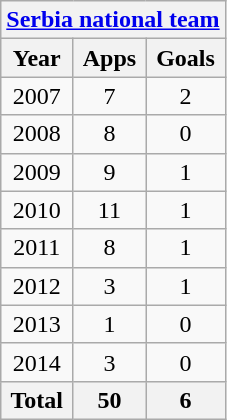<table class="wikitable" style="text-align:center">
<tr>
<th colspan="3"><a href='#'>Serbia national team</a></th>
</tr>
<tr>
<th>Year</th>
<th>Apps</th>
<th>Goals</th>
</tr>
<tr>
<td>2007</td>
<td>7</td>
<td>2</td>
</tr>
<tr>
<td>2008</td>
<td>8</td>
<td>0</td>
</tr>
<tr>
<td>2009</td>
<td>9</td>
<td>1</td>
</tr>
<tr>
<td>2010</td>
<td>11</td>
<td>1</td>
</tr>
<tr>
<td>2011</td>
<td>8</td>
<td>1</td>
</tr>
<tr>
<td>2012</td>
<td>3</td>
<td>1</td>
</tr>
<tr>
<td>2013</td>
<td>1</td>
<td>0</td>
</tr>
<tr>
<td>2014</td>
<td>3</td>
<td>0</td>
</tr>
<tr>
<th>Total</th>
<th>50</th>
<th>6</th>
</tr>
</table>
